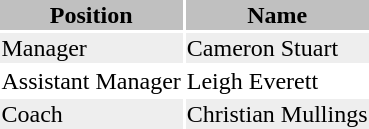<table class="toccolours">
<tr>
<th style="background:silver;">Position</th>
<th style="background:silver;">Name</th>
</tr>
<tr style="background:#eee;">
<td>Manager</td>
<td>Cameron Stuart</td>
</tr>
<tr>
<td>Assistant Manager</td>
<td>Leigh Everett</td>
</tr>
<tr style="background:#eee;">
<td>Coach</td>
<td {{ubl>Christian Mullings</td>
</tr>
</table>
